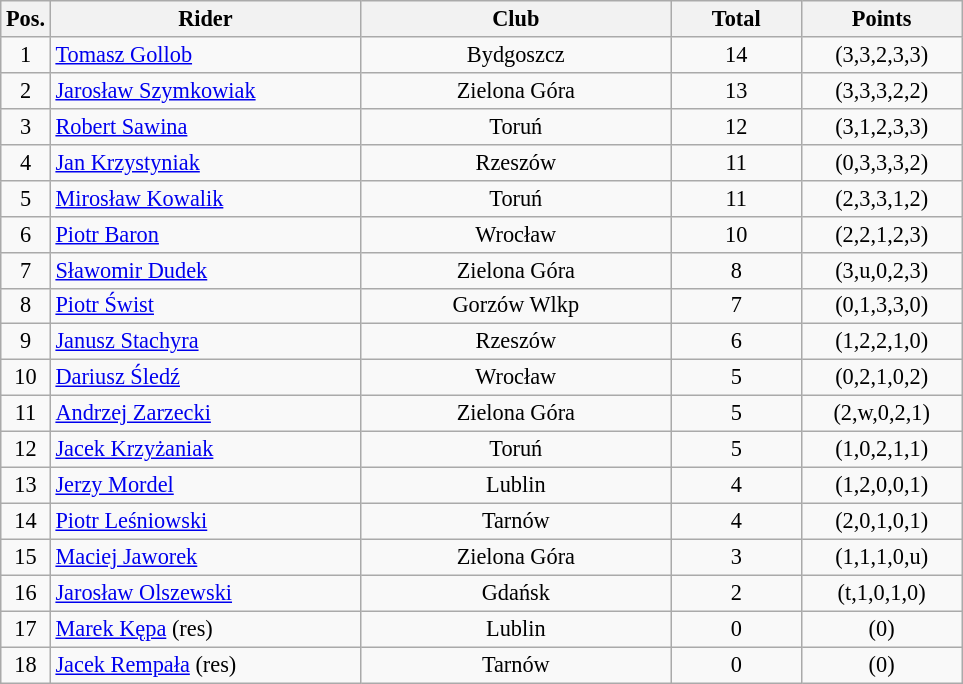<table class=wikitable style="font-size:93%;">
<tr>
<th width=25px>Pos.</th>
<th width=200px>Rider</th>
<th width=200px>Club</th>
<th width=80px>Total</th>
<th width=100px>Points</th>
</tr>
<tr align=center>
<td>1</td>
<td align=left><a href='#'>Tomasz Gollob</a></td>
<td>Bydgoszcz</td>
<td>14</td>
<td>(3,3,2,3,3)</td>
</tr>
<tr align=center>
<td>2</td>
<td align=left><a href='#'>Jarosław Szymkowiak</a></td>
<td>Zielona Góra</td>
<td>13</td>
<td>(3,3,3,2,2)</td>
</tr>
<tr align=center>
<td>3</td>
<td align=left><a href='#'>Robert Sawina</a></td>
<td>Toruń</td>
<td>12</td>
<td>(3,1,2,3,3)</td>
</tr>
<tr align=center>
<td>4</td>
<td align=left><a href='#'>Jan Krzystyniak</a></td>
<td>Rzeszów</td>
<td>11</td>
<td>(0,3,3,3,2)</td>
</tr>
<tr align=center>
<td>5</td>
<td align=left><a href='#'>Mirosław Kowalik</a></td>
<td>Toruń</td>
<td>11</td>
<td>(2,3,3,1,2)</td>
</tr>
<tr align=center>
<td>6</td>
<td align=left><a href='#'>Piotr Baron</a></td>
<td>Wrocław</td>
<td>10</td>
<td>(2,2,1,2,3)</td>
</tr>
<tr align=center>
<td>7</td>
<td align=left><a href='#'>Sławomir Dudek</a></td>
<td>Zielona Góra</td>
<td>8</td>
<td>(3,u,0,2,3)</td>
</tr>
<tr align=center>
<td>8</td>
<td align=left><a href='#'>Piotr Świst</a></td>
<td>Gorzów Wlkp</td>
<td>7</td>
<td>(0,1,3,3,0)</td>
</tr>
<tr align=center>
<td>9</td>
<td align=left><a href='#'>Janusz Stachyra</a></td>
<td>Rzeszów</td>
<td>6</td>
<td>(1,2,2,1,0)</td>
</tr>
<tr align=center>
<td>10</td>
<td align=left><a href='#'>Dariusz Śledź</a></td>
<td>Wrocław</td>
<td>5</td>
<td>(0,2,1,0,2)</td>
</tr>
<tr align=center>
<td>11</td>
<td align=left><a href='#'>Andrzej Zarzecki</a></td>
<td>Zielona Góra</td>
<td>5</td>
<td>(2,w,0,2,1)</td>
</tr>
<tr align=center>
<td>12</td>
<td align=left><a href='#'>Jacek Krzyżaniak</a></td>
<td>Toruń</td>
<td>5</td>
<td>(1,0,2,1,1)</td>
</tr>
<tr align=center>
<td>13</td>
<td align=left><a href='#'>Jerzy Mordel</a></td>
<td>Lublin</td>
<td>4</td>
<td>(1,2,0,0,1)</td>
</tr>
<tr align=center>
<td>14</td>
<td align=left><a href='#'>Piotr Leśniowski</a></td>
<td>Tarnów</td>
<td>4</td>
<td>(2,0,1,0,1)</td>
</tr>
<tr align=center>
<td>15</td>
<td align=left><a href='#'>Maciej Jaworek</a></td>
<td>Zielona Góra</td>
<td>3</td>
<td>(1,1,1,0,u)</td>
</tr>
<tr align=center>
<td>16</td>
<td align=left><a href='#'>Jarosław Olszewski</a></td>
<td>Gdańsk</td>
<td>2</td>
<td>(t,1,0,1,0)</td>
</tr>
<tr align=center>
<td>17</td>
<td align=left><a href='#'>Marek Kępa</a> (res)</td>
<td>Lublin</td>
<td>0</td>
<td>(0)</td>
</tr>
<tr align=center>
<td>18</td>
<td align=left><a href='#'>Jacek Rempała</a> (res)</td>
<td>Tarnów</td>
<td>0</td>
<td>(0)</td>
</tr>
</table>
